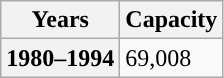<table class="wikitable">
<tr>
<th scope="row">Years</th>
<th scope="row">Capacity</th>
</tr>
<tr>
<th scope="row">1980–1994</th>
<td><div>69,008</div></td>
</tr>
</table>
